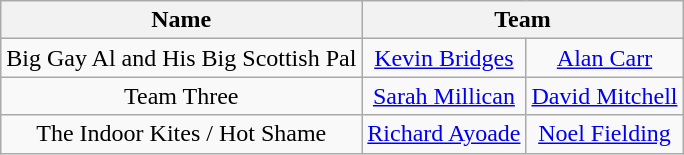<table class="wikitable" style="text-align:center">
<tr>
<th scope="col">Name</th>
<th colspan=2>Team</th>
</tr>
<tr>
<td>Big Gay Al and His Big Scottish Pal</td>
<td><a href='#'>Kevin Bridges</a></td>
<td><a href='#'>Alan Carr</a></td>
</tr>
<tr>
<td>Team Three</td>
<td><a href='#'>Sarah Millican</a></td>
<td><a href='#'>David Mitchell</a></td>
</tr>
<tr>
<td>The Indoor Kites / Hot Shame</td>
<td><a href='#'>Richard Ayoade</a></td>
<td><a href='#'>Noel Fielding</a></td>
</tr>
</table>
